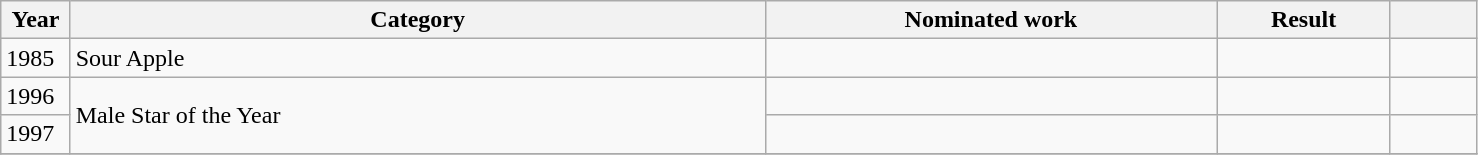<table class=wikitable class="wikitable sortable">
<tr>
<th width=4%>Year</th>
<th width=40%>Category</th>
<th width=26%>Nominated work</th>
<th width=10%>Result</th>
<th width=5%></th>
</tr>
<tr>
<td>1985</td>
<td>Sour Apple</td>
<td></td>
<td></td>
<td></td>
</tr>
<tr>
<td>1996</td>
<td rowspan="2">Male Star of the Year</td>
<td></td>
<td></td>
<td></td>
</tr>
<tr>
<td>1997</td>
<td></td>
<td></td>
<td></td>
</tr>
<tr>
</tr>
</table>
